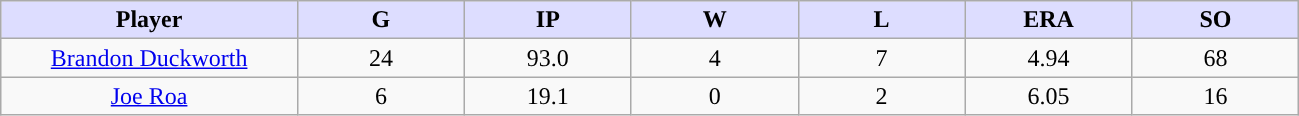<table class="wikitable sortable'">
<tr>
<th style="background:#ddf; width:16%">Player</th>
<th style="background:#ddf; width:9%">G</th>
<th style="background:#ddf; width:9%">IP</th>
<th style="background:#ddf; width:9%">W</th>
<th style="background:#ddf; width:9%">L</th>
<th style="background:#ddf; width:9%">ERA</th>
<th style="background:#ddf; width:9%">SO</th>
</tr>
<tr align=center>
<td><a href='#'>Brandon Duckworth</a></td>
<td>24</td>
<td>93.0</td>
<td>4</td>
<td>7</td>
<td>4.94</td>
<td>68</td>
</tr>
<tr align=center>
<td><a href='#'>Joe Roa</a></td>
<td>6</td>
<td>19.1</td>
<td>0</td>
<td>2</td>
<td>6.05</td>
<td>16</td>
</tr>
</table>
